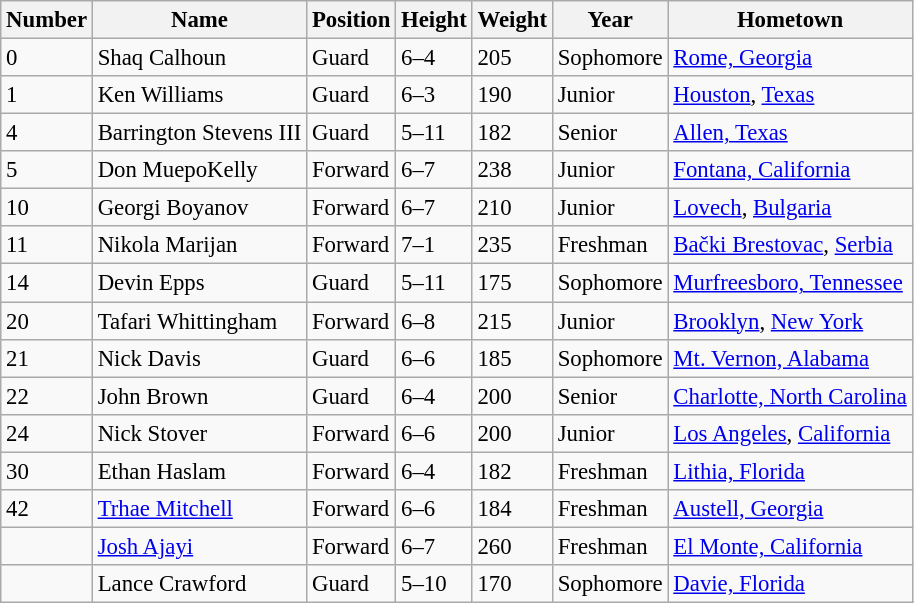<table class="wikitable" style="font-size: 95%;">
<tr>
<th>Number</th>
<th>Name</th>
<th>Position</th>
<th>Height</th>
<th>Weight</th>
<th>Year</th>
<th>Hometown</th>
</tr>
<tr>
<td>0</td>
<td>Shaq Calhoun</td>
<td>Guard</td>
<td>6–4</td>
<td>205</td>
<td>Sophomore</td>
<td><a href='#'>Rome, Georgia</a></td>
</tr>
<tr>
<td>1</td>
<td>Ken Williams</td>
<td>Guard</td>
<td>6–3</td>
<td>190</td>
<td>Junior</td>
<td><a href='#'>Houston</a>, <a href='#'>Texas</a></td>
</tr>
<tr>
<td>4</td>
<td>Barrington Stevens III</td>
<td>Guard</td>
<td>5–11</td>
<td>182</td>
<td>Senior</td>
<td><a href='#'>Allen, Texas</a></td>
</tr>
<tr>
<td>5</td>
<td>Don MuepoKelly</td>
<td>Forward</td>
<td>6–7</td>
<td>238</td>
<td>Junior</td>
<td><a href='#'>Fontana, California</a></td>
</tr>
<tr>
<td>10</td>
<td>Georgi Boyanov</td>
<td>Forward</td>
<td>6–7</td>
<td>210</td>
<td>Junior</td>
<td><a href='#'>Lovech</a>, <a href='#'>Bulgaria</a></td>
</tr>
<tr>
<td>11</td>
<td>Nikola Marijan</td>
<td>Forward</td>
<td>7–1</td>
<td>235</td>
<td>Freshman</td>
<td><a href='#'>Bački Brestovac</a>, <a href='#'>Serbia</a></td>
</tr>
<tr>
<td>14</td>
<td>Devin Epps</td>
<td>Guard</td>
<td>5–11</td>
<td>175</td>
<td>Sophomore</td>
<td><a href='#'>Murfreesboro, Tennessee</a></td>
</tr>
<tr>
<td>20</td>
<td>Tafari Whittingham</td>
<td>Forward</td>
<td>6–8</td>
<td>215</td>
<td>Junior</td>
<td><a href='#'>Brooklyn</a>, <a href='#'>New York</a></td>
</tr>
<tr>
<td>21</td>
<td>Nick Davis</td>
<td>Guard</td>
<td>6–6</td>
<td>185</td>
<td>Sophomore</td>
<td><a href='#'>Mt. Vernon, Alabama</a></td>
</tr>
<tr>
<td>22</td>
<td>John Brown</td>
<td>Guard</td>
<td>6–4</td>
<td>200</td>
<td>Senior</td>
<td><a href='#'>Charlotte, North Carolina</a></td>
</tr>
<tr>
<td>24</td>
<td>Nick Stover</td>
<td>Forward</td>
<td>6–6</td>
<td>200</td>
<td>Junior</td>
<td><a href='#'>Los Angeles</a>, <a href='#'>California</a></td>
</tr>
<tr>
<td>30</td>
<td>Ethan Haslam</td>
<td>Forward</td>
<td>6–4</td>
<td>182</td>
<td>Freshman</td>
<td><a href='#'>Lithia, Florida</a></td>
</tr>
<tr>
<td>42</td>
<td><a href='#'>Trhae Mitchell</a></td>
<td>Forward</td>
<td>6–6</td>
<td>184</td>
<td>Freshman</td>
<td><a href='#'>Austell, Georgia</a></td>
</tr>
<tr>
<td></td>
<td><a href='#'>Josh Ajayi</a></td>
<td>Forward</td>
<td>6–7</td>
<td>260</td>
<td>Freshman</td>
<td><a href='#'>El Monte, California</a></td>
</tr>
<tr>
<td></td>
<td>Lance Crawford</td>
<td>Guard</td>
<td>5–10</td>
<td>170</td>
<td>Sophomore</td>
<td><a href='#'>Davie, Florida</a></td>
</tr>
</table>
